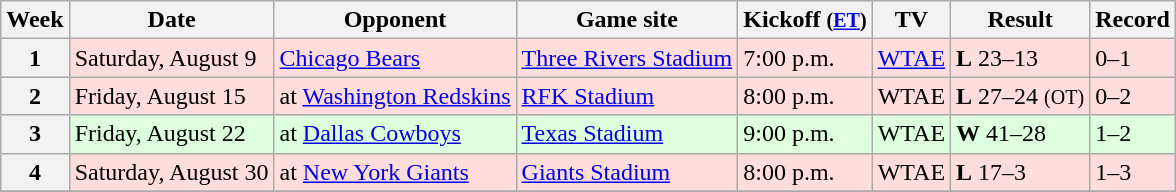<table class="wikitable">
<tr>
<th>Week</th>
<th>Date</th>
<th>Opponent</th>
<th>Game site</th>
<th>Kickoff <small>(<a href='#'>ET</a>)</small></th>
<th>TV</th>
<th>Result</th>
<th>Record</th>
</tr>
<tr style="background:#ffdddd;">
<th>1</th>
<td>Saturday, August 9</td>
<td><a href='#'>Chicago Bears</a></td>
<td><a href='#'>Three Rivers Stadium</a></td>
<td>7:00 p.m.</td>
<td><a href='#'>WTAE</a></td>
<td><strong>L</strong> 23–13</td>
<td>0–1</td>
</tr>
<tr style="background:#ffdddd;">
<th>2</th>
<td>Friday, August 15</td>
<td>at <a href='#'>Washington Redskins</a></td>
<td><a href='#'>RFK Stadium</a></td>
<td>8:00 p.m.</td>
<td>WTAE</td>
<td><strong>L</strong> 27–24 <small>(OT)</small></td>
<td>0–2</td>
</tr>
<tr style="background: #ddffdd;">
<th>3</th>
<td>Friday, August 22</td>
<td>at <a href='#'>Dallas Cowboys</a></td>
<td><a href='#'>Texas Stadium</a></td>
<td>9:00 p.m.</td>
<td>WTAE</td>
<td><strong>W</strong> 41–28</td>
<td>1–2</td>
</tr>
<tr style="background: #ffdddd;">
<th>4</th>
<td>Saturday, August 30</td>
<td>at <a href='#'>New York Giants</a></td>
<td><a href='#'>Giants Stadium</a></td>
<td>8:00 p.m.</td>
<td>WTAE</td>
<td><strong>L</strong> 17–3</td>
<td>1–3</td>
</tr>
<tr style="background: #ddffdd;">
</tr>
</table>
